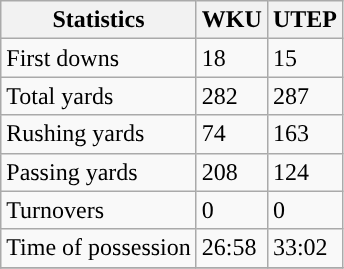<table class="wikitable">
<tr>
<th>Statistics</th>
<th>WKU</th>
<th>UTEP</th>
</tr>
<tr>
<td>First downs</td>
<td>18</td>
<td>15</td>
</tr>
<tr>
<td>Total yards</td>
<td>282</td>
<td>287</td>
</tr>
<tr>
<td>Rushing yards</td>
<td>74</td>
<td>163</td>
</tr>
<tr>
<td>Passing yards</td>
<td>208</td>
<td>124</td>
</tr>
<tr>
<td>Turnovers</td>
<td>0</td>
<td>0</td>
</tr>
<tr>
<td>Time of possession</td>
<td>26:58</td>
<td>33:02</td>
</tr>
<tr>
</tr>
</table>
